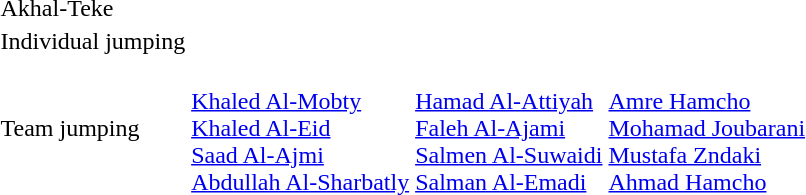<table>
<tr>
<td>Akhal-Teke</td>
<td></td>
<td></td>
<td></td>
</tr>
<tr>
<td>Individual jumping</td>
<td></td>
<td></td>
<td></td>
</tr>
<tr>
<td>Team jumping</td>
<td><br><a href='#'>Khaled Al-Mobty</a><br><a href='#'>Khaled Al-Eid</a><br><a href='#'>Saad Al-Ajmi</a><br><a href='#'>Abdullah Al-Sharbatly</a></td>
<td><br><a href='#'>Hamad Al-Attiyah</a><br><a href='#'>Faleh Al-Ajami</a><br><a href='#'>Salmen Al-Suwaidi</a><br><a href='#'>Salman Al-Emadi</a></td>
<td><br><a href='#'>Amre Hamcho</a><br><a href='#'>Mohamad Joubarani</a><br><a href='#'>Mustafa Zndaki</a><br><a href='#'>Ahmad Hamcho</a></td>
</tr>
</table>
